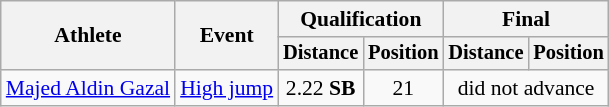<table class=wikitable style="font-size:90%">
<tr>
<th rowspan="2">Athlete</th>
<th rowspan="2">Event</th>
<th colspan="2">Qualification</th>
<th colspan="2">Final</th>
</tr>
<tr style="font-size:95%">
<th>Distance</th>
<th>Position</th>
<th>Distance</th>
<th>Position</th>
</tr>
<tr align=center>
<td align=left><a href='#'>Majed Aldin Gazal</a></td>
<td align=left><a href='#'>High jump</a></td>
<td>2.22 <strong>SB<em></td>
<td>21</td>
<td colspan=2>did not advance</td>
</tr>
</table>
